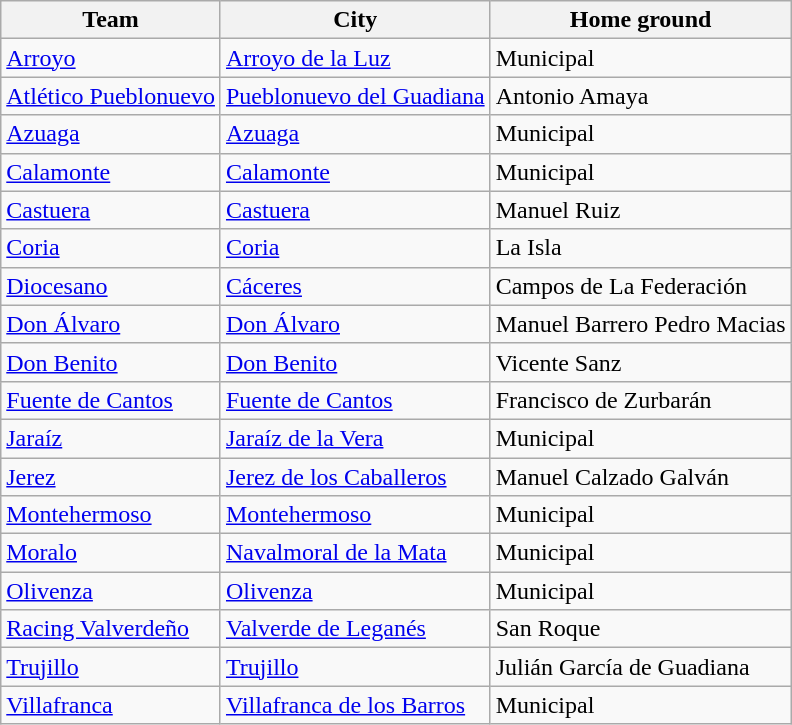<table class="wikitable sortable">
<tr>
<th>Team</th>
<th>City</th>
<th>Home ground</th>
</tr>
<tr>
<td><a href='#'>Arroyo</a></td>
<td><a href='#'>Arroyo de la Luz</a></td>
<td>Municipal</td>
</tr>
<tr>
<td><a href='#'>Atlético Pueblonuevo</a></td>
<td><a href='#'>Pueblonuevo del Guadiana</a></td>
<td>Antonio Amaya</td>
</tr>
<tr>
<td><a href='#'>Azuaga</a></td>
<td><a href='#'>Azuaga</a></td>
<td>Municipal</td>
</tr>
<tr>
<td><a href='#'>Calamonte</a></td>
<td><a href='#'>Calamonte</a></td>
<td>Municipal</td>
</tr>
<tr>
<td><a href='#'>Castuera</a></td>
<td><a href='#'>Castuera</a></td>
<td>Manuel Ruiz</td>
</tr>
<tr>
<td><a href='#'>Coria</a></td>
<td><a href='#'>Coria</a></td>
<td>La Isla</td>
</tr>
<tr>
<td><a href='#'>Diocesano</a></td>
<td><a href='#'>Cáceres</a></td>
<td>Campos de La Federación</td>
</tr>
<tr>
<td><a href='#'>Don Álvaro</a></td>
<td><a href='#'>Don Álvaro</a></td>
<td>Manuel Barrero Pedro Macias</td>
</tr>
<tr>
<td><a href='#'>Don Benito</a></td>
<td><a href='#'>Don Benito</a></td>
<td>Vicente Sanz</td>
</tr>
<tr>
<td><a href='#'>Fuente de Cantos</a></td>
<td><a href='#'>Fuente de Cantos</a></td>
<td>Francisco de Zurbarán</td>
</tr>
<tr>
<td><a href='#'>Jaraíz</a></td>
<td><a href='#'>Jaraíz de la Vera</a></td>
<td>Municipal</td>
</tr>
<tr>
<td><a href='#'>Jerez</a></td>
<td><a href='#'>Jerez de los Caballeros</a></td>
<td>Manuel Calzado Galván</td>
</tr>
<tr>
<td><a href='#'>Montehermoso</a></td>
<td><a href='#'>Montehermoso</a></td>
<td>Municipal</td>
</tr>
<tr>
<td><a href='#'>Moralo</a></td>
<td><a href='#'>Navalmoral de la Mata</a></td>
<td>Municipal</td>
</tr>
<tr>
<td><a href='#'>Olivenza</a></td>
<td><a href='#'>Olivenza</a></td>
<td>Municipal</td>
</tr>
<tr>
<td><a href='#'>Racing Valverdeño</a></td>
<td><a href='#'>Valverde de Leganés</a></td>
<td>San Roque</td>
</tr>
<tr>
<td><a href='#'>Trujillo</a></td>
<td><a href='#'>Trujillo</a></td>
<td>Julián García de Guadiana</td>
</tr>
<tr>
<td><a href='#'>Villafranca</a></td>
<td><a href='#'>Villafranca de los Barros</a></td>
<td>Municipal</td>
</tr>
</table>
